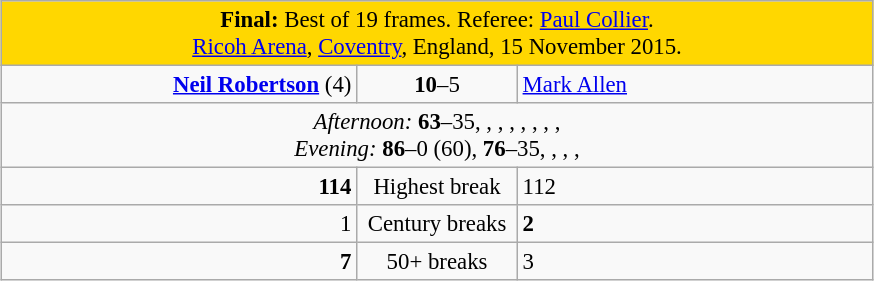<table class="wikitable" style="font-size: 95%; margin: 1em auto 1em auto;">
<tr>
<td colspan="3" align="center" bgcolor="#ffd700"><strong>Final:</strong> Best of 19 frames. Referee: <a href='#'>Paul Collier</a>.<br><a href='#'>Ricoh Arena</a>, <a href='#'>Coventry</a>, England, 15 November 2015.</td>
</tr>
<tr>
<td width="230" align="right"><strong><a href='#'>Neil Robertson</a></strong> (4)<br></td>
<td width="100" align="center"><strong>10</strong>–5</td>
<td width="230"><a href='#'>Mark Allen</a><br></td>
</tr>
<tr>
<td colspan="3" align="center" style="font-size: 100%"><em>Afternoon:</em> <strong>63</strong>–35, , , , , , , , <br><em>Evening:</em> <strong>86</strong>–0 (60), <strong>76</strong>–35, , , , </td>
</tr>
<tr>
<td align="right"><strong>114</strong></td>
<td align="center">Highest break</td>
<td>112</td>
</tr>
<tr>
<td align="right">1</td>
<td align="center">Century breaks</td>
<td><strong>2</strong></td>
</tr>
<tr>
<td align="right"><strong>7</strong></td>
<td align="center">50+ breaks</td>
<td>3</td>
</tr>
</table>
